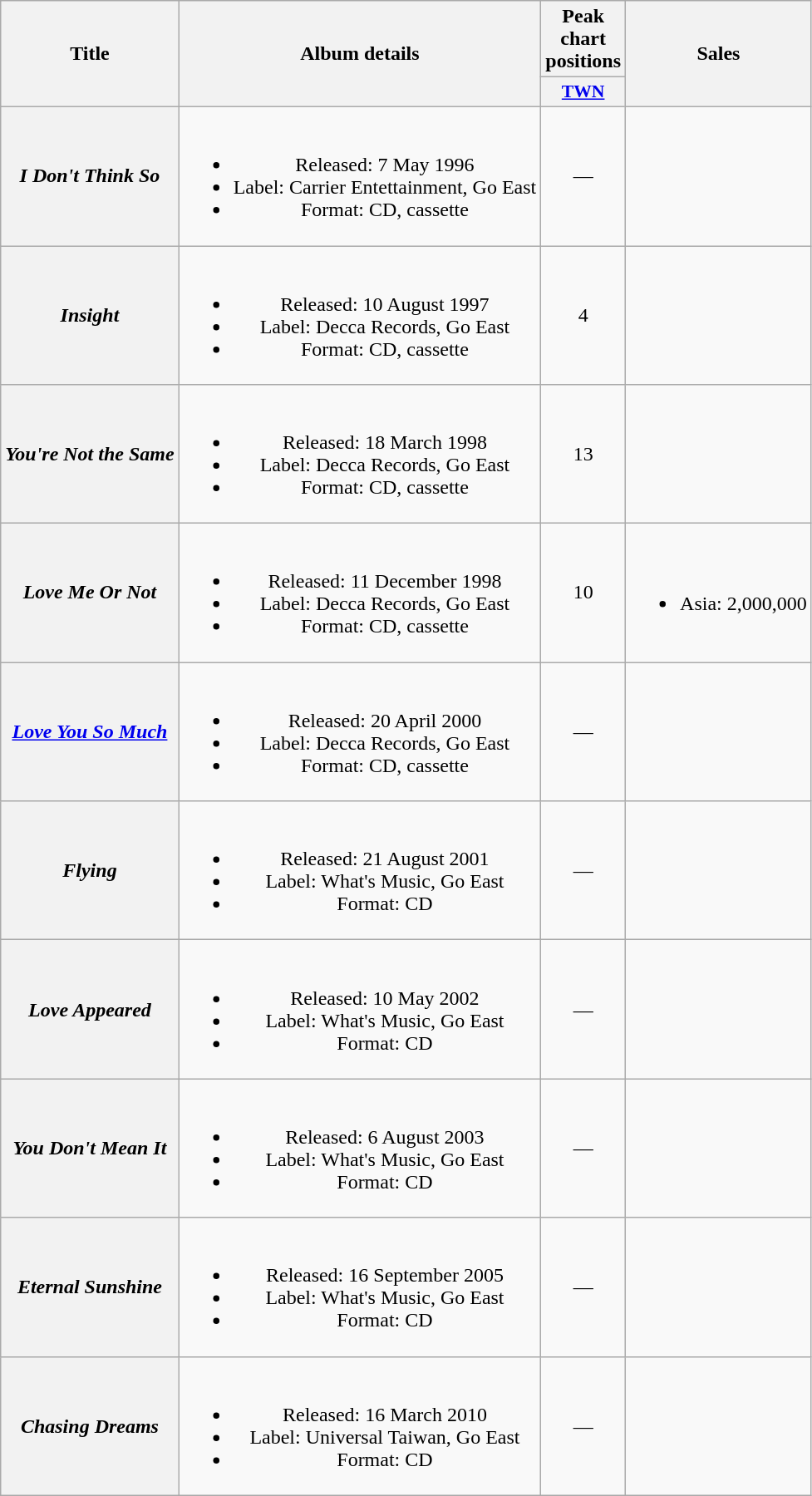<table class="wikitable plainrowheaders" style="text-align:center;">
<tr>
<th rowspan="2">Title</th>
<th rowspan="2">Album details</th>
<th>Peak chart positions</th>
<th rowspan="2">Sales</th>
</tr>
<tr>
<th scope="col" style="width:3em;font-size:90%;"><a href='#'>TWN</a><br></th>
</tr>
<tr>
<th scope="row"><em>I Don't Think So</em></th>
<td><br><ul><li>Released: 7 May 1996</li><li>Label: Carrier Entettainment, Go East</li><li>Format: CD, cassette</li></ul></td>
<td>—</td>
<td></td>
</tr>
<tr>
<th scope="row"><em>Insight</em></th>
<td><br><ul><li>Released: 10 August 1997</li><li>Label: Decca Records, Go East</li><li>Format: CD, cassette</li></ul></td>
<td>4</td>
<td></td>
</tr>
<tr>
<th scope="row"><em>You're Not the Same</em></th>
<td><br><ul><li>Released: 18 March 1998</li><li>Label: Decca Records, Go East</li><li>Format: CD, cassette</li></ul></td>
<td>13</td>
<td></td>
</tr>
<tr>
<th scope="row"><em>Love Me Or Not</em></th>
<td><br><ul><li>Released: 11 December 1998</li><li>Label: Decca Records, Go East</li><li>Format: CD, cassette</li></ul></td>
<td>10</td>
<td><br><ul><li>Asia: 2,000,000</li></ul></td>
</tr>
<tr>
<th scope="row"><em><a href='#'>Love You So Much</a></em></th>
<td><br><ul><li>Released: 20 April 2000</li><li>Label: Decca Records, Go East</li><li>Format: CD, cassette</li></ul></td>
<td>—</td>
<td></td>
</tr>
<tr>
<th scope="row"><em>Flying</em></th>
<td><br><ul><li>Released: 21 August 2001</li><li>Label: What's Music, Go East</li><li>Format: CD</li></ul></td>
<td>—</td>
<td></td>
</tr>
<tr>
<th scope="row"><em>Love Appeared</em></th>
<td><br><ul><li>Released: 10 May 2002</li><li>Label: What's Music, Go East</li><li>Format: CD</li></ul></td>
<td>—</td>
<td></td>
</tr>
<tr>
<th scope="row"><em>You Don't Mean It</em></th>
<td><br><ul><li>Released: 6 August 2003</li><li>Label: What's Music, Go East</li><li>Format: CD</li></ul></td>
<td>—</td>
<td></td>
</tr>
<tr>
<th scope="row"><em>Eternal Sunshine</em></th>
<td><br><ul><li>Released: 16 September 2005</li><li>Label: What's Music, Go East</li><li>Format: CD</li></ul></td>
<td>—</td>
<td></td>
</tr>
<tr>
<th scope="row"><em>Chasing Dreams</em></th>
<td><br><ul><li>Released: 16 March 2010</li><li>Label: Universal Taiwan, Go East</li><li>Format: CD</li></ul></td>
<td>—</td>
<td></td>
</tr>
</table>
